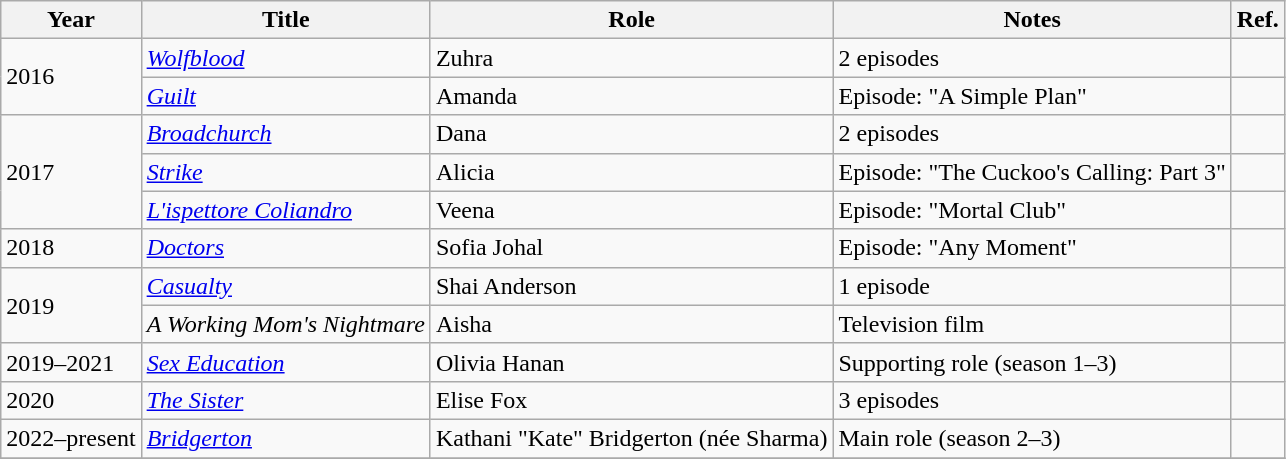<table class="wikitable sortable">
<tr>
<th>Year</th>
<th>Title</th>
<th>Role</th>
<th class="unsortable">Notes</th>
<th>Ref.</th>
</tr>
<tr>
<td rowspan="2">2016</td>
<td><em><a href='#'>Wolfblood</a></em></td>
<td>Zuhra</td>
<td>2 episodes</td>
<td></td>
</tr>
<tr>
<td><em><a href='#'>Guilt</a></em></td>
<td>Amanda</td>
<td>Episode: "A Simple Plan"</td>
<td></td>
</tr>
<tr>
<td rowspan="3">2017</td>
<td><em><a href='#'>Broadchurch</a></em></td>
<td>Dana</td>
<td>2 episodes</td>
<td></td>
</tr>
<tr>
<td><em><a href='#'>Strike</a></em></td>
<td>Alicia</td>
<td>Episode: "The Cuckoo's Calling: Part 3"</td>
<td></td>
</tr>
<tr>
<td><em><a href='#'>L'ispettore Coliandro</a></em></td>
<td>Veena</td>
<td>Episode: "Mortal Club"</td>
<td></td>
</tr>
<tr>
<td>2018</td>
<td><em><a href='#'>Doctors</a></em></td>
<td>Sofia Johal</td>
<td>Episode: "Any Moment"</td>
<td></td>
</tr>
<tr>
<td rowspan="2">2019</td>
<td><em><a href='#'>Casualty</a></em></td>
<td>Shai Anderson</td>
<td>1 episode</td>
<td></td>
</tr>
<tr>
<td><em>A Working Mom's Nightmare</em></td>
<td>Aisha</td>
<td>Television film</td>
<td></td>
</tr>
<tr>
<td>2019–2021</td>
<td><em><a href='#'>Sex Education</a></em></td>
<td>Olivia Hanan</td>
<td>Supporting role (season 1–3)</td>
<td></td>
</tr>
<tr>
<td>2020</td>
<td><em><a href='#'>The Sister</a></em></td>
<td>Elise Fox</td>
<td>3 episodes</td>
<td></td>
</tr>
<tr>
<td>2022–present</td>
<td><em><a href='#'>Bridgerton</a></em></td>
<td>Kathani "Kate" Bridgerton (née Sharma)</td>
<td>Main role (season 2–3)</td>
<td></td>
</tr>
<tr>
</tr>
</table>
